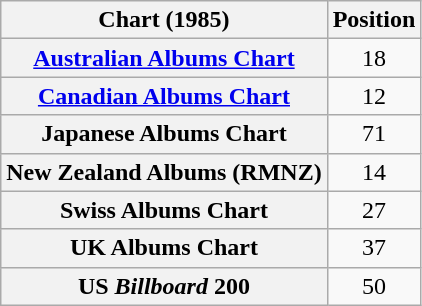<table class="wikitable plainrowheaders" style="text-align:center;">
<tr>
<th>Chart (1985)</th>
<th>Position</th>
</tr>
<tr>
<th scope="row"><a href='#'>Australian Albums Chart</a></th>
<td>18</td>
</tr>
<tr>
<th scope="row"><a href='#'>Canadian Albums Chart</a></th>
<td>12</td>
</tr>
<tr>
<th scope="row">Japanese Albums Chart</th>
<td>71</td>
</tr>
<tr>
<th scope="row">New Zealand Albums (RMNZ)</th>
<td>14</td>
</tr>
<tr>
<th scope="row">Swiss Albums Chart</th>
<td>27</td>
</tr>
<tr>
<th scope="row">UK Albums Chart</th>
<td>37</td>
</tr>
<tr>
<th scope="row">US <em>Billboard</em> 200</th>
<td>50</td>
</tr>
</table>
